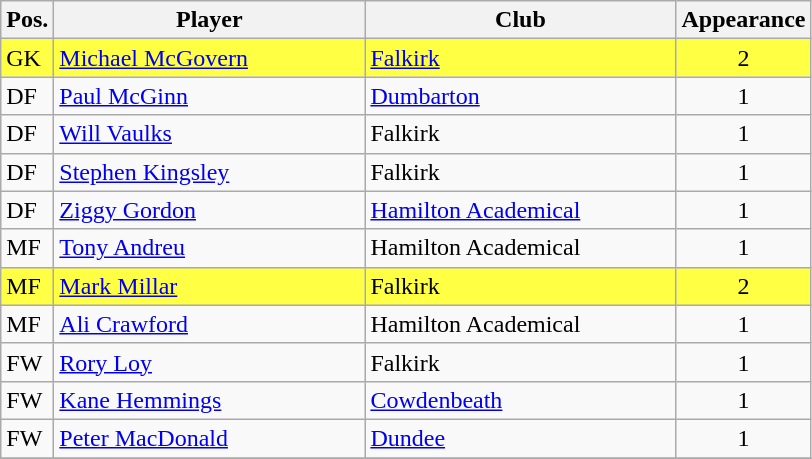<table class="wikitable">
<tr>
<th>Pos.</th>
<th>Player</th>
<th>Club</th>
<th>Appearance</th>
</tr>
<tr style="background:#ffff44;">
<td>GK</td>
<td style="width:200px;"><a href='#'>Michael McGovern</a> </td>
<td style="width:200px;"><a href='#'>Falkirk</a></td>
<td align="center">2</td>
</tr>
<tr>
<td>DF</td>
<td><a href='#'>Paul McGinn</a></td>
<td><a href='#'>Dumbarton</a></td>
<td align="center">1</td>
</tr>
<tr>
<td>DF</td>
<td><a href='#'>Will Vaulks</a></td>
<td>Falkirk</td>
<td align="center">1</td>
</tr>
<tr>
<td>DF</td>
<td><a href='#'>Stephen Kingsley</a></td>
<td>Falkirk</td>
<td align="center">1</td>
</tr>
<tr>
<td>DF</td>
<td><a href='#'>Ziggy Gordon</a></td>
<td><a href='#'>Hamilton Academical</a></td>
<td align="center">1</td>
</tr>
<tr>
<td>MF</td>
<td><a href='#'>Tony Andreu</a></td>
<td>Hamilton Academical</td>
<td align="center">1</td>
</tr>
<tr style="background:#ffff44;">
<td>MF</td>
<td><a href='#'>Mark Millar</a> </td>
<td>Falkirk</td>
<td align="center">2</td>
</tr>
<tr>
<td>MF</td>
<td><a href='#'>Ali Crawford</a></td>
<td>Hamilton Academical</td>
<td align="center">1</td>
</tr>
<tr>
<td>FW</td>
<td><a href='#'>Rory Loy</a></td>
<td>Falkirk</td>
<td align="center">1</td>
</tr>
<tr>
<td>FW</td>
<td><a href='#'>Kane Hemmings</a></td>
<td><a href='#'>Cowdenbeath</a></td>
<td align="center">1</td>
</tr>
<tr>
<td>FW</td>
<td><a href='#'>Peter MacDonald</a></td>
<td><a href='#'>Dundee</a></td>
<td align="center">1</td>
</tr>
<tr>
</tr>
</table>
